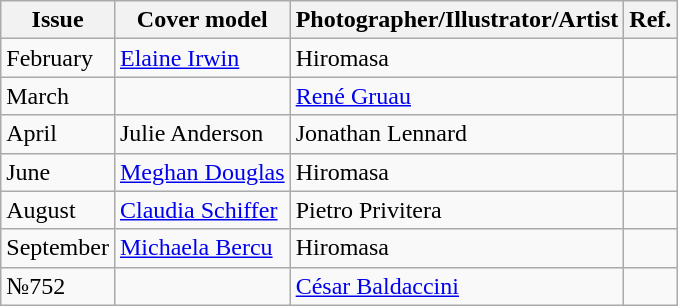<table class="wikitable">
<tr>
<th>Issue</th>
<th>Cover model</th>
<th>Photographer/Illustrator/Artist</th>
<th>Ref.</th>
</tr>
<tr>
<td>February</td>
<td><a href='#'>Elaine Irwin</a></td>
<td>Hiromasa</td>
<td></td>
</tr>
<tr>
<td>March</td>
<td></td>
<td><a href='#'>René Gruau</a></td>
<td></td>
</tr>
<tr>
<td>April</td>
<td>Julie Anderson</td>
<td>Jonathan Lennard</td>
<td></td>
</tr>
<tr>
<td>June</td>
<td><a href='#'>Meghan Douglas</a></td>
<td>Hiromasa</td>
<td></td>
</tr>
<tr>
<td>August</td>
<td><a href='#'>Claudia Schiffer</a></td>
<td>Pietro Privitera</td>
<td></td>
</tr>
<tr>
<td>September</td>
<td><a href='#'>Michaela Bercu</a></td>
<td>Hiromasa</td>
<td></td>
</tr>
<tr>
<td>№752</td>
<td></td>
<td><a href='#'>César Baldaccini</a></td>
<td></td>
</tr>
</table>
